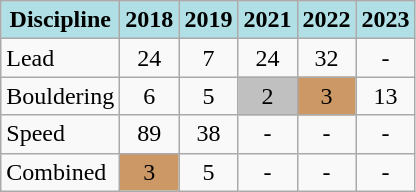<table class="wikitable" style="text-align: center">
<tr>
<th style="background: #b0e0e6">Discipline</th>
<th style="background: #b0e0e6">2018</th>
<th style="background: #b0e0e6">2019</th>
<th style="background: #b0e0e6">2021</th>
<th style="background: #b0e0e6">2022</th>
<th style="background: #b0e0e6">2023</th>
</tr>
<tr>
<td align="left">Lead</td>
<td>24</td>
<td>7</td>
<td>24</td>
<td>32</td>
<td>-</td>
</tr>
<tr>
<td align="left">Bouldering</td>
<td>6</td>
<td>5</td>
<td style="background: silver">2</td>
<td style="background: #cc9966">3</td>
<td>13</td>
</tr>
<tr>
<td align="left">Speed</td>
<td>89</td>
<td>38</td>
<td>-</td>
<td>-</td>
<td>-</td>
</tr>
<tr>
<td align="left">Combined</td>
<td style="background: #cc9966">3</td>
<td>5</td>
<td>-</td>
<td>-</td>
<td>-</td>
</tr>
</table>
